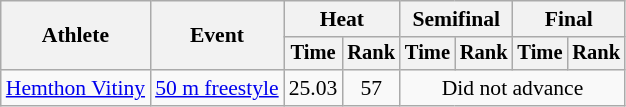<table class=wikitable style="font-size:90%">
<tr>
<th rowspan="2">Athlete</th>
<th rowspan="2">Event</th>
<th colspan="2">Heat</th>
<th colspan="2">Semifinal</th>
<th colspan="2">Final</th>
</tr>
<tr style="font-size:95%">
<th>Time</th>
<th>Rank</th>
<th>Time</th>
<th>Rank</th>
<th>Time</th>
<th>Rank</th>
</tr>
<tr align=center>
<td align=left><a href='#'>Hemthon Vitiny</a></td>
<td align=left><a href='#'>50 m freestyle</a></td>
<td>25.03</td>
<td>57</td>
<td colspan=4>Did not advance</td>
</tr>
</table>
